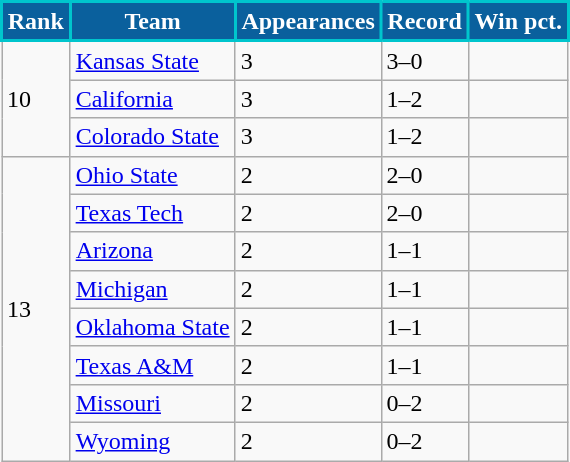<table class = "wikitable">
<tr>
<th style="background:#0A609D; color:#FFFFFF; border: 2px solid #00C5CD;">Rank</th>
<th style="background:#0A609D; color:#FFFFFF; border: 2px solid #00C5CD;">Team</th>
<th style="background:#0A609D; color:#FFFFFF; border: 2px solid #00C5CD;">Appearances</th>
<th style="background:#0A609D; color:#FFFFFF; border: 2px solid #00C5CD;">Record</th>
<th style="background:#0A609D; color:#FFFFFF; border: 2px solid #00C5CD;">Win pct.</th>
</tr>
<tr>
<td rowspan=3>10</td>
<td><a href='#'>Kansas State</a></td>
<td>3</td>
<td>3–0</td>
<td></td>
</tr>
<tr>
<td><a href='#'>California</a></td>
<td>3</td>
<td>1–2</td>
<td></td>
</tr>
<tr>
<td><a href='#'>Colorado State</a></td>
<td>3</td>
<td>1–2</td>
<td></td>
</tr>
<tr>
<td rowspan=8>13</td>
<td><a href='#'>Ohio State</a></td>
<td>2</td>
<td>2–0</td>
<td></td>
</tr>
<tr>
<td><a href='#'>Texas Tech</a></td>
<td>2</td>
<td>2–0</td>
<td></td>
</tr>
<tr>
<td><a href='#'>Arizona</a></td>
<td>2</td>
<td>1–1</td>
<td></td>
</tr>
<tr>
<td><a href='#'>Michigan</a></td>
<td>2</td>
<td>1–1</td>
<td></td>
</tr>
<tr>
<td><a href='#'>Oklahoma State</a></td>
<td>2</td>
<td>1–1</td>
<td></td>
</tr>
<tr>
<td><a href='#'>Texas A&M</a></td>
<td>2</td>
<td>1–1</td>
<td></td>
</tr>
<tr>
<td><a href='#'>Missouri</a></td>
<td>2</td>
<td>0–2</td>
<td></td>
</tr>
<tr>
<td><a href='#'>Wyoming</a></td>
<td>2</td>
<td>0–2</td>
<td></td>
</tr>
</table>
